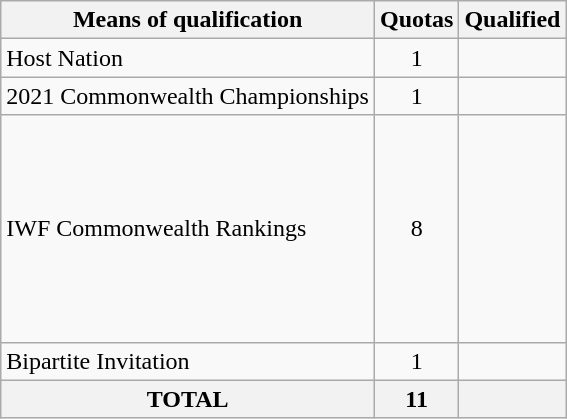<table class = "wikitable">
<tr>
<th>Means of qualification</th>
<th>Quotas</th>
<th>Qualified</th>
</tr>
<tr>
<td>Host Nation</td>
<td align="center">1</td>
<td></td>
</tr>
<tr>
<td>2021 Commonwealth Championships</td>
<td align="center">1</td>
<td></td>
</tr>
<tr>
<td>IWF Commonwealth Rankings</td>
<td align="center">8</td>
<td><br><br><br><br><br><br><s></s><br><br></td>
</tr>
<tr>
<td>Bipartite Invitation</td>
<td align="center">1</td>
<td></td>
</tr>
<tr>
<th>TOTAL</th>
<th>11</th>
<th></th>
</tr>
</table>
